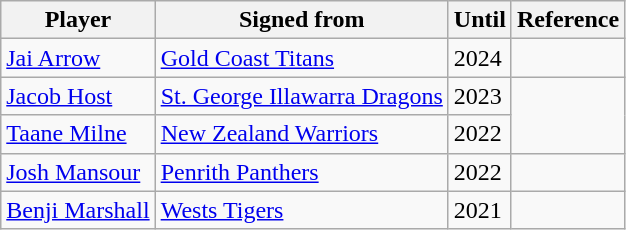<table class="wikitable">
<tr>
<th>Player</th>
<th>Signed from</th>
<th>Until</th>
<th>Reference</th>
</tr>
<tr>
<td><a href='#'>Jai Arrow</a></td>
<td> <a href='#'>Gold Coast Titans</a></td>
<td>2024</td>
<td></td>
</tr>
<tr>
<td><a href='#'>Jacob Host</a></td>
<td> <a href='#'>St. George Illawarra Dragons</a></td>
<td>2023</td>
<td rowspan="2"></td>
</tr>
<tr>
<td><a href='#'>Taane Milne</a></td>
<td> <a href='#'>New Zealand Warriors</a></td>
<td>2022</td>
</tr>
<tr>
<td><a href='#'>Josh Mansour</a></td>
<td> <a href='#'>Penrith Panthers</a></td>
<td>2022</td>
<td></td>
</tr>
<tr>
<td><a href='#'>Benji Marshall</a></td>
<td> <a href='#'>Wests Tigers</a></td>
<td>2021</td>
<td></td>
</tr>
</table>
